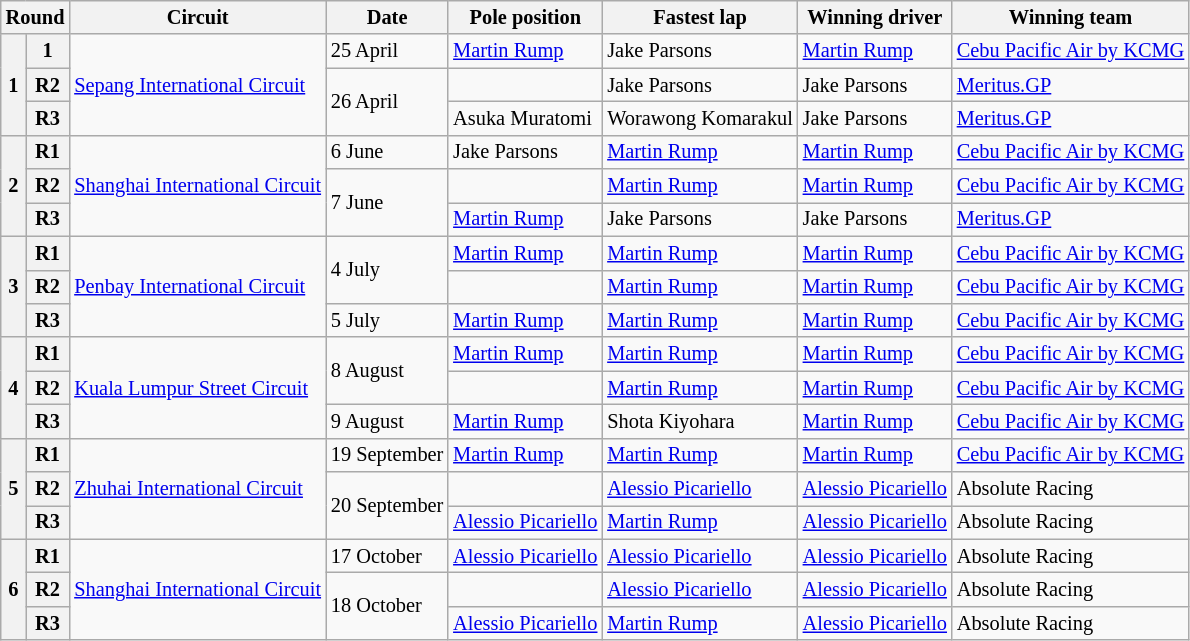<table class="wikitable" style="font-size: 85%;">
<tr>
<th colspan=2>Round</th>
<th>Circuit</th>
<th>Date</th>
<th>Pole position</th>
<th>Fastest lap</th>
<th>Winning driver</th>
<th>Winning team</th>
</tr>
<tr>
<th rowspan=3>1</th>
<th>1</th>
<td rowspan=3> <a href='#'>Sepang International Circuit</a></td>
<td>25 April</td>
<td> <a href='#'>Martin Rump</a></td>
<td> Jake Parsons</td>
<td> <a href='#'>Martin Rump</a></td>
<td nowrap> <a href='#'>Cebu Pacific Air by KCMG</a></td>
</tr>
<tr>
<th>R2</th>
<td rowspan=2>26 April</td>
<td></td>
<td> Jake Parsons</td>
<td> Jake Parsons</td>
<td> <a href='#'>Meritus.GP</a></td>
</tr>
<tr>
<th>R3</th>
<td> Asuka Muratomi</td>
<td nowrap> Worawong Komarakul</td>
<td> Jake Parsons</td>
<td> <a href='#'>Meritus.GP</a></td>
</tr>
<tr>
<th rowspan=3>2</th>
<th>R1</th>
<td rowspan=3 nowrap> <a href='#'>Shanghai International Circuit</a></td>
<td>6 June</td>
<td> Jake Parsons</td>
<td> <a href='#'>Martin Rump</a></td>
<td> <a href='#'>Martin Rump</a></td>
<td> <a href='#'>Cebu Pacific Air by KCMG</a></td>
</tr>
<tr>
<th>R2</th>
<td rowspan=2>7 June</td>
<td></td>
<td> <a href='#'>Martin Rump</a></td>
<td> <a href='#'>Martin Rump</a></td>
<td> <a href='#'>Cebu Pacific Air by KCMG</a></td>
</tr>
<tr>
<th>R3</th>
<td> <a href='#'>Martin Rump</a></td>
<td> Jake Parsons</td>
<td> Jake Parsons</td>
<td> <a href='#'>Meritus.GP</a></td>
</tr>
<tr>
<th rowspan=3>3</th>
<th>R1</th>
<td rowspan=3> <a href='#'>Penbay International Circuit</a></td>
<td rowspan=2>4 July</td>
<td> <a href='#'>Martin Rump</a></td>
<td> <a href='#'>Martin Rump</a></td>
<td> <a href='#'>Martin Rump</a></td>
<td> <a href='#'>Cebu Pacific Air by KCMG</a></td>
</tr>
<tr>
<th>R2</th>
<td></td>
<td> <a href='#'>Martin Rump</a></td>
<td> <a href='#'>Martin Rump</a></td>
<td> <a href='#'>Cebu Pacific Air by KCMG</a></td>
</tr>
<tr>
<th>R3</th>
<td>5 July</td>
<td> <a href='#'>Martin Rump</a></td>
<td> <a href='#'>Martin Rump</a></td>
<td> <a href='#'>Martin Rump</a></td>
<td> <a href='#'>Cebu Pacific Air by KCMG</a></td>
</tr>
<tr>
<th rowspan=3>4</th>
<th>R1</th>
<td rowspan=3> <a href='#'>Kuala Lumpur Street Circuit</a></td>
<td rowspan=2>8 August</td>
<td> <a href='#'>Martin Rump</a></td>
<td> <a href='#'>Martin Rump</a></td>
<td> <a href='#'>Martin Rump</a></td>
<td> <a href='#'>Cebu Pacific Air by KCMG</a></td>
</tr>
<tr>
<th>R2</th>
<td></td>
<td> <a href='#'>Martin Rump</a></td>
<td> <a href='#'>Martin Rump</a></td>
<td> <a href='#'>Cebu Pacific Air by KCMG</a></td>
</tr>
<tr>
<th>R3</th>
<td>9 August</td>
<td> <a href='#'>Martin Rump</a></td>
<td> Shota Kiyohara</td>
<td> <a href='#'>Martin Rump</a></td>
<td> <a href='#'>Cebu Pacific Air by KCMG</a></td>
</tr>
<tr>
<th rowspan=3>5</th>
<th>R1</th>
<td rowspan=3> <a href='#'>Zhuhai International Circuit</a></td>
<td nowrap>19 September</td>
<td> <a href='#'>Martin Rump</a></td>
<td> <a href='#'>Martin Rump</a></td>
<td> <a href='#'>Martin Rump</a></td>
<td> <a href='#'>Cebu Pacific Air by KCMG</a></td>
</tr>
<tr>
<th>R2</th>
<td rowspan=2>20 September</td>
<td></td>
<td> <a href='#'>Alessio Picariello</a></td>
<td> <a href='#'>Alessio Picariello</a></td>
<td> Absolute Racing</td>
</tr>
<tr>
<th>R3</th>
<td> <a href='#'>Alessio Picariello</a></td>
<td> <a href='#'>Martin Rump</a></td>
<td> <a href='#'>Alessio Picariello</a></td>
<td> Absolute Racing</td>
</tr>
<tr>
<th rowspan=3>6</th>
<th>R1</th>
<td rowspan=3> <a href='#'>Shanghai International Circuit</a></td>
<td>17 October</td>
<td nowrap> <a href='#'>Alessio Picariello</a></td>
<td nowrap> <a href='#'>Alessio Picariello</a></td>
<td nowrap> <a href='#'>Alessio Picariello</a></td>
<td> Absolute Racing</td>
</tr>
<tr>
<th>R2</th>
<td rowspan=2>18 October</td>
<td></td>
<td> <a href='#'>Alessio Picariello</a></td>
<td> <a href='#'>Alessio Picariello</a></td>
<td> Absolute Racing</td>
</tr>
<tr>
<th>R3</th>
<td> <a href='#'>Alessio Picariello</a></td>
<td> <a href='#'>Martin Rump</a></td>
<td> <a href='#'>Alessio Picariello</a></td>
<td> Absolute Racing</td>
</tr>
</table>
